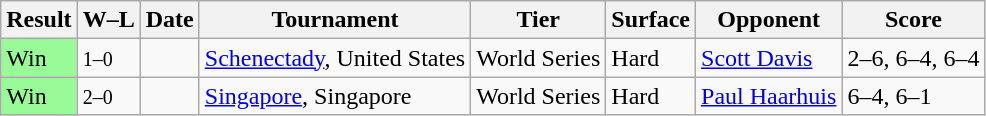<table class="sortable wikitable">
<tr>
<th>Result</th>
<th class=unsortable>W–L</th>
<th>Date</th>
<th>Tournament</th>
<th>Tier</th>
<th>Surface</th>
<th>Opponent</th>
<th class=unsortable>Score</th>
</tr>
<tr>
<td bgcolor=98FB98>Win</td>
<td><small>1–0</small></td>
<td><a href='#'></a></td>
<td><a href='#'>Schenectady</a>, United States</td>
<td>World Series</td>
<td>Hard</td>
<td> <a href='#'>Scott Davis</a></td>
<td>2–6, 6–4, 6–4</td>
</tr>
<tr>
<td bgcolor=98FB98>Win</td>
<td><small>2–0</small></td>
<td><a href='#'></a></td>
<td><a href='#'>Singapore</a>, Singapore</td>
<td>World Series</td>
<td>Hard</td>
<td> <a href='#'>Paul Haarhuis</a></td>
<td>6–4, 6–1</td>
</tr>
</table>
